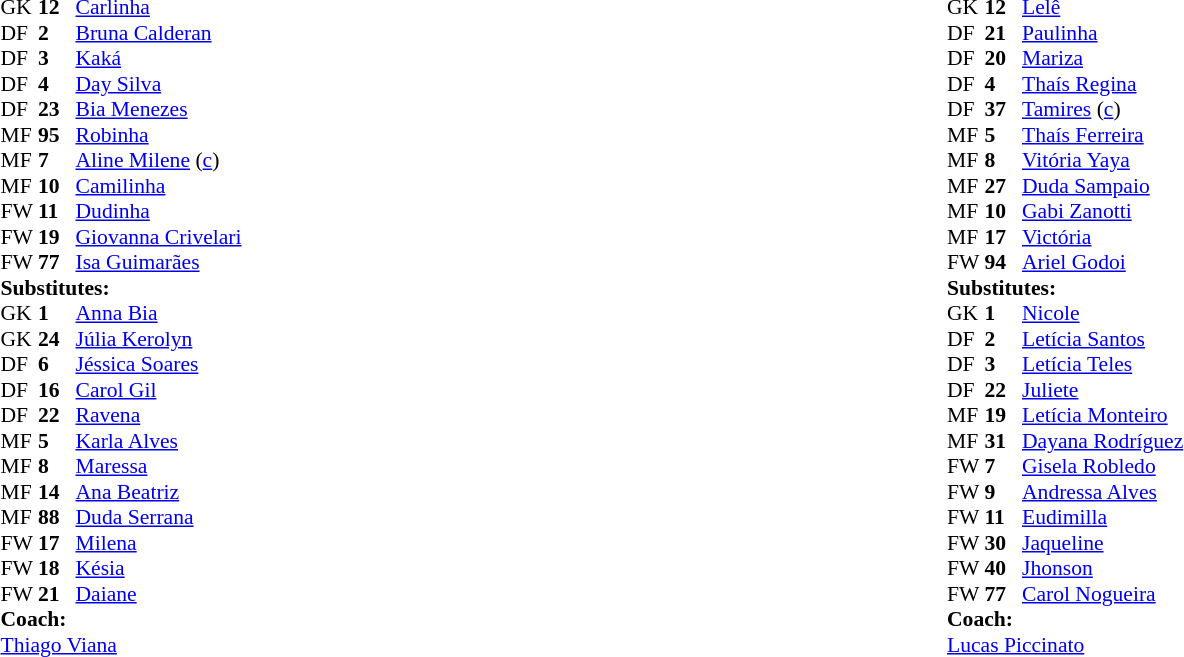<table width="100%">
<tr>
<td vstyle="text-align:top" width="40%"><br><table style="font-size:90%" cellspacing="0" cellpadding="0">
<tr>
<th width=25></th>
<th width=25></th>
</tr>
<tr>
<td>GK</td>
<td><strong>12</strong></td>
<td> <a href='#'>Carlinha</a></td>
</tr>
<tr>
<td>DF</td>
<td><strong>2</strong></td>
<td> <a href='#'>Bruna Calderan</a></td>
</tr>
<tr>
<td>DF</td>
<td><strong>3</strong></td>
<td> <a href='#'>Kaká</a></td>
<td></td>
</tr>
<tr>
<td>DF</td>
<td><strong>4</strong></td>
<td> <a href='#'>Day Silva</a></td>
</tr>
<tr>
<td>DF</td>
<td><strong>23</strong></td>
<td> <a href='#'>Bia Menezes</a></td>
<td></td>
<td></td>
</tr>
<tr>
<td>MF</td>
<td><strong>95</strong></td>
<td> <a href='#'>Robinha</a></td>
</tr>
<tr>
<td>MF</td>
<td><strong>7</strong></td>
<td> <a href='#'>Aline Milene</a> (<a href='#'>c</a>)</td>
<td></td>
</tr>
<tr>
<td>MF</td>
<td><strong>10</strong></td>
<td> <a href='#'>Camilinha</a></td>
<td></td>
<td></td>
</tr>
<tr>
<td>FW</td>
<td><strong>11</strong></td>
<td> <a href='#'>Dudinha</a></td>
<td></td>
<td></td>
</tr>
<tr>
<td>FW</td>
<td><strong>19</strong></td>
<td> <a href='#'>Giovanna Crivelari</a></td>
<td></td>
<td></td>
</tr>
<tr>
<td>FW</td>
<td><strong>77</strong></td>
<td> <a href='#'>Isa Guimarães</a></td>
<td></td>
<td></td>
</tr>
<tr>
<td colspan=3><strong>Substitutes:</strong></td>
</tr>
<tr>
<td>GK</td>
<td><strong>1</strong></td>
<td> <a href='#'>Anna Bia</a></td>
</tr>
<tr>
<td>GK</td>
<td><strong>24</strong></td>
<td> <a href='#'>Júlia Kerolyn</a></td>
</tr>
<tr>
<td>DF</td>
<td><strong>6</strong></td>
<td> <a href='#'>Jéssica Soares</a></td>
</tr>
<tr>
<td>DF</td>
<td><strong>16</strong></td>
<td> <a href='#'>Carol Gil</a></td>
<td></td>
<td></td>
</tr>
<tr>
<td>DF</td>
<td><strong>22</strong></td>
<td> <a href='#'>Ravena</a></td>
</tr>
<tr>
<td>MF</td>
<td><strong>5</strong></td>
<td> <a href='#'>Karla Alves</a></td>
<td></td>
<td></td>
</tr>
<tr>
<td>MF</td>
<td><strong>8</strong></td>
<td> <a href='#'>Maressa</a></td>
<td></td>
<td></td>
</tr>
<tr>
<td>MF</td>
<td><strong>14</strong></td>
<td> <a href='#'>Ana Beatriz</a></td>
</tr>
<tr>
<td>MF</td>
<td><strong>88</strong></td>
<td> <a href='#'>Duda Serrana</a></td>
<td></td>
<td></td>
</tr>
<tr>
<td>FW</td>
<td><strong>17</strong></td>
<td> <a href='#'>Milena</a></td>
</tr>
<tr>
<td>FW</td>
<td><strong>18</strong></td>
<td> <a href='#'>Késia</a></td>
<td></td>
<td></td>
</tr>
<tr>
<td>FW</td>
<td><strong>21</strong></td>
<td> <a href='#'>Daiane</a></td>
</tr>
<tr>
<td colspan=3><strong>Coach:</strong></td>
</tr>
<tr>
<td colspan=4> <a href='#'>Thiago Viana</a></td>
</tr>
</table>
</td>
<td vstyle="text-align:top" width="40%"><br><table style="font-size:90%" cellspacing="0" cellpadding="0">
<tr>
<th width=25></th>
<th width=25></th>
</tr>
<tr>
<td>GK</td>
<td><strong>12</strong></td>
<td> <a href='#'>Lelê</a></td>
<td></td>
</tr>
<tr>
<td>DF</td>
<td><strong>21</strong></td>
<td> <a href='#'>Paulinha</a></td>
<td></td>
<td></td>
</tr>
<tr>
<td>DF</td>
<td><strong>20</strong></td>
<td> <a href='#'>Mariza</a></td>
</tr>
<tr>
<td>DF</td>
<td><strong>4</strong></td>
<td> <a href='#'>Thaís Regina</a></td>
</tr>
<tr>
<td>DF</td>
<td><strong>37</strong></td>
<td> <a href='#'>Tamires</a> (<a href='#'>c</a>)</td>
<td></td>
<td></td>
</tr>
<tr>
<td>MF</td>
<td><strong>5</strong></td>
<td> <a href='#'>Thaís Ferreira</a></td>
</tr>
<tr>
<td>MF</td>
<td><strong>8</strong></td>
<td> <a href='#'>Vitória Yaya</a></td>
<td></td>
<td></td>
</tr>
<tr>
<td>MF</td>
<td><strong>27</strong></td>
<td> <a href='#'>Duda Sampaio</a></td>
<td></td>
<td></td>
</tr>
<tr>
<td>MF</td>
<td><strong>10</strong></td>
<td> <a href='#'>Gabi Zanotti</a></td>
</tr>
<tr>
<td>MF</td>
<td><strong>17</strong></td>
<td> <a href='#'>Victória</a></td>
</tr>
<tr>
<td>FW</td>
<td><strong>94</strong></td>
<td> <a href='#'>Ariel Godoi</a></td>
<td></td>
<td></td>
</tr>
<tr>
<td colspan=3><strong>Substitutes:</strong></td>
</tr>
<tr>
<td>GK</td>
<td><strong>1</strong></td>
<td> <a href='#'>Nicole</a></td>
</tr>
<tr>
<td>DF</td>
<td><strong>2</strong></td>
<td> <a href='#'>Letícia Santos</a></td>
</tr>
<tr>
<td>DF</td>
<td><strong>3</strong></td>
<td> <a href='#'>Letícia Teles</a></td>
</tr>
<tr>
<td>DF</td>
<td><strong>22</strong></td>
<td> <a href='#'>Juliete</a></td>
<td></td>
<td></td>
</tr>
<tr>
<td>MF</td>
<td><strong>19</strong></td>
<td> <a href='#'>Letícia Monteiro</a></td>
<td></td>
<td></td>
</tr>
<tr>
<td>MF</td>
<td><strong>31</strong></td>
<td> <a href='#'>Dayana Rodríguez</a></td>
</tr>
<tr>
<td>FW</td>
<td><strong>7</strong></td>
<td> <a href='#'>Gisela Robledo</a></td>
<td></td>
<td></td>
</tr>
<tr>
<td>FW</td>
<td><strong>9</strong></td>
<td> <a href='#'>Andressa Alves</a></td>
<td></td>
<td></td>
</tr>
<tr>
<td>FW</td>
<td><strong>11</strong></td>
<td> <a href='#'>Eudimilla</a></td>
</tr>
<tr>
<td>FW</td>
<td><strong>30</strong></td>
<td> <a href='#'>Jaqueline</a></td>
</tr>
<tr>
<td>FW</td>
<td><strong>40</strong></td>
<td> <a href='#'>Jhonson</a></td>
</tr>
<tr>
<td>FW</td>
<td><strong>77</strong></td>
<td> <a href='#'>Carol Nogueira</a></td>
<td></td>
<td></td>
</tr>
<tr>
<td colspan=3><strong>Coach:</strong></td>
</tr>
<tr>
<td colspan=4> <a href='#'>Lucas Piccinato</a></td>
</tr>
</table>
</td>
</tr>
</table>
